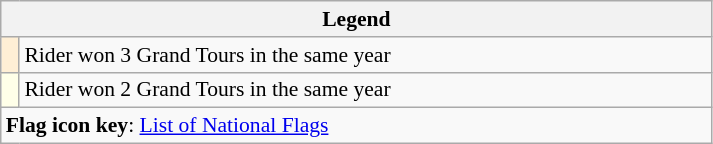<table class="wikitable nowrap" style="font-size:90%; width: 33em;">
<tr>
<th colspan="2">Legend</th>
</tr>
<tr>
<td style="background: #ffefd5"></td>
<td>Rider won 3 Grand Tours in the same year</td>
</tr>
<tr>
<td style="background: #ffffe8"></td>
<td>Rider won 2 Grand Tours in the same year</td>
</tr>
<tr>
<td colspan="2"><strong>Flag icon key</strong>: <a href='#'>List of National Flags</a></td>
</tr>
</table>
